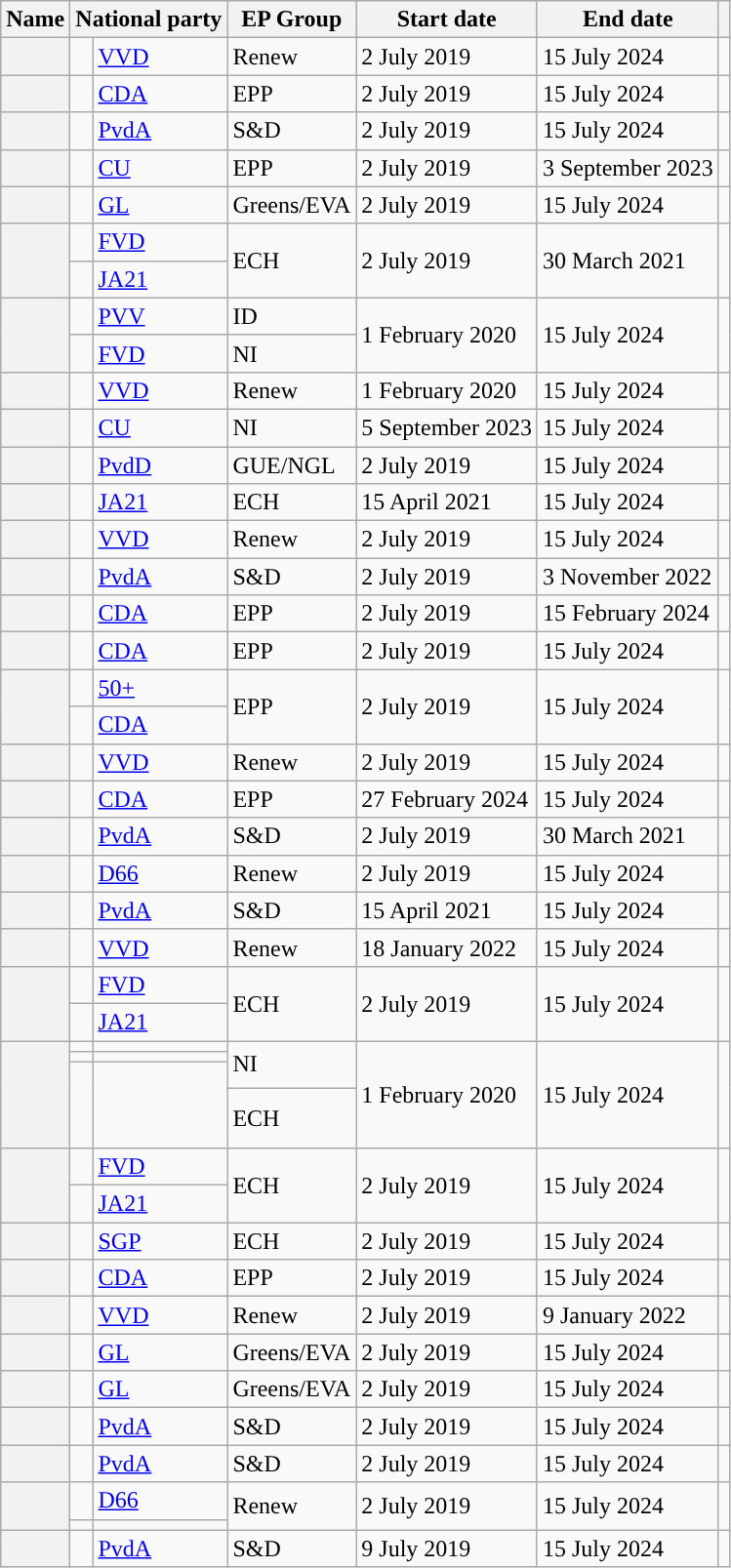<table class="wikitable sortable">
<tr>
<th scope="col">Name</th>
<th scope="colgroup" colspan="2">National party</th>
<th scope="col">EP Group</th>
<th scope="col">Start date</th>
<th scope="col">End date</th>
<th scope="col" class="unsortable"></th>
</tr>
<tr>
<th scope="row"></th>
<td style="background-color:"></td>
<td><a href='#'>VVD</a></td>
<td>Renew</td>
<td>2 July 2019</td>
<td>15 July 2024</td>
<td></td>
</tr>
<tr>
<th scope="row"></th>
<td style="background-color:"></td>
<td><a href='#'>CDA</a></td>
<td>EPP</td>
<td>2 July 2019</td>
<td>15 July 2024</td>
<td></td>
</tr>
<tr>
<th scope="row"></th>
<td style="background-color:"></td>
<td><a href='#'>PvdA</a></td>
<td>S&D</td>
<td>2 July 2019</td>
<td>15 July 2024</td>
<td></td>
</tr>
<tr>
<th scope="row"></th>
<td style="background-color:"></td>
<td><a href='#'>CU</a></td>
<td>EPP</td>
<td>2 July 2019</td>
<td>3 September 2023</td>
<td></td>
</tr>
<tr>
<th scope="row"></th>
<td style="background-color:"></td>
<td><a href='#'>GL</a></td>
<td>Greens/EVA</td>
<td>2 July 2019</td>
<td>15 July 2024</td>
<td></td>
</tr>
<tr>
<th rowspan="2" scope="rowgroup"></th>
<td style="background-color:"></td>
<td><a href='#'>FVD</a></td>
<td rowspan="2">ECH</td>
<td rowspan="2">2 July 2019</td>
<td rowspan="2">30 March 2021</td>
<td rowspan="2"></td>
</tr>
<tr>
<td style="background-color:"></td>
<td><a href='#'>JA21</a></td>
</tr>
<tr>
<th scope="rowgroup" rowspan="3"></th>
<td style="background-color:"></td>
<td><a href='#'>PVV</a></td>
<td rowspan="2">ID</td>
<td rowspan="3">1 February 2020</td>
<td rowspan="3">15 July 2024</td>
<td rowspan="3"></td>
</tr>
<tr>
<td rowspan="2" style="background-color:"></td>
<td rowspan="2"><a href='#'>FVD</a></td>
</tr>
<tr>
<td>NI</td>
</tr>
<tr>
<th scope="row"></th>
<td style="background-color:"></td>
<td><a href='#'>VVD</a></td>
<td>Renew</td>
<td>1 February 2020</td>
<td>15 July 2024</td>
<td></td>
</tr>
<tr>
<th scope="row"></th>
<td style="background-color:"></td>
<td><a href='#'>CU</a></td>
<td>NI</td>
<td>5 September 2023</td>
<td>15 July 2024</td>
<td></td>
</tr>
<tr>
<th scope="row"></th>
<td style="background-color:"></td>
<td><a href='#'>PvdD</a></td>
<td>GUE/NGL</td>
<td>2 July 2019</td>
<td>15 July 2024</td>
<td></td>
</tr>
<tr>
<th scope="row"></th>
<td style="background-color:"></td>
<td><a href='#'>JA21</a></td>
<td>ECH</td>
<td>15 April 2021</td>
<td>15 July 2024</td>
<td></td>
</tr>
<tr>
<th scope="row"></th>
<td style="background-color:"></td>
<td><a href='#'>VVD</a></td>
<td>Renew</td>
<td>2 July 2019</td>
<td>15 July 2024</td>
<td></td>
</tr>
<tr>
<th scope="row"></th>
<td style="background-color:"></td>
<td><a href='#'>PvdA</a></td>
<td>S&D</td>
<td>2 July 2019</td>
<td>3 November 2022</td>
<td></td>
</tr>
<tr>
<th scope="row"></th>
<td style="background-color:"></td>
<td><a href='#'>CDA</a></td>
<td>EPP</td>
<td>2 July 2019</td>
<td>15 February 2024</td>
<td></td>
</tr>
<tr>
<th scope="row"></th>
<td style="background-color:"></td>
<td><a href='#'>CDA</a></td>
<td>EPP</td>
<td>2 July 2019</td>
<td>15 July 2024</td>
<td></td>
</tr>
<tr>
<th rowspan="2" scope="rowgroup"></th>
<td style="background-color:"></td>
<td><a href='#'>50+</a></td>
<td rowspan="2">EPP</td>
<td rowspan="2">2 July 2019</td>
<td rowspan="2">15 July 2024</td>
<td rowspan="2"></td>
</tr>
<tr>
<td style="background-color:"></td>
<td><a href='#'>CDA</a></td>
</tr>
<tr>
<th scope="row"></th>
<td style="background-color:"></td>
<td><a href='#'>VVD</a></td>
<td>Renew</td>
<td>2 July 2019</td>
<td>15 July 2024</td>
<td></td>
</tr>
<tr>
<th scope="row"></th>
<td style="background-color:"></td>
<td><a href='#'>CDA</a></td>
<td>EPP</td>
<td>27 February 2024</td>
<td>15 July 2024</td>
<td></td>
</tr>
<tr>
<th scope="row"></th>
<td style="background-color:"></td>
<td><a href='#'>PvdA</a></td>
<td>S&D</td>
<td>2 July 2019</td>
<td>30 March 2021</td>
<td></td>
</tr>
<tr>
<th scope="row"></th>
<td style="background-color:"></td>
<td><a href='#'>D66</a></td>
<td>Renew</td>
<td>2 July 2019</td>
<td>15 July 2024</td>
<td></td>
</tr>
<tr>
<th scope="row"></th>
<td style="background-color:"></td>
<td><a href='#'>PvdA</a></td>
<td>S&D</td>
<td>15 April 2021</td>
<td>15 July 2024</td>
<td></td>
</tr>
<tr>
<th scope="row"></th>
<td style="background-color:"></td>
<td><a href='#'>VVD</a></td>
<td>Renew</td>
<td>18 January 2022</td>
<td>15 July 2024</td>
<td></td>
</tr>
<tr>
<th rowspan="2" scope="rowgroup"></th>
<td style="background-color:"></td>
<td><a href='#'>FVD</a></td>
<td rowspan="2">ECH</td>
<td rowspan="2">2 July 2019</td>
<td rowspan="2">15 July 2024</td>
<td rowspan="2"></td>
</tr>
<tr>
<td style="background-color:"></td>
<td><a href='#'>JA21</a></td>
</tr>
<tr>
<th rowspan="4" scope="rowgroup"></th>
<td style="background-color:"></td>
<td></td>
<td rowspan="3">NI</td>
<td rowspan="4">1 February 2020</td>
<td rowspan="4">15 July 2024</td>
<td rowspan="4"></td>
</tr>
<tr>
<td style="background-color:"></td>
<td></td>
</tr>
<tr>
<td rowspan="2" style="background-color:"></td>
<td rowspan="2" style="line-height:1.067"> <br><br> </td>
</tr>
<tr>
<td>ECH</td>
</tr>
<tr>
<th rowspan="2" scope="rowgroup"></th>
<td style="background-color:"></td>
<td><a href='#'>FVD</a></td>
<td rowspan="2">ECH</td>
<td rowspan="2">2 July 2019</td>
<td rowspan="2">15 July 2024</td>
<td rowspan="2"></td>
</tr>
<tr>
<td style="background-color:"></td>
<td><a href='#'>JA21</a></td>
</tr>
<tr>
<th scope="row"></th>
<td style="background-color:"></td>
<td><a href='#'>SGP</a></td>
<td>ECH</td>
<td>2 July 2019</td>
<td>15 July 2024</td>
<td></td>
</tr>
<tr>
<th scope="row"></th>
<td style="background-color:"></td>
<td><a href='#'>CDA</a></td>
<td>EPP</td>
<td>2 July 2019</td>
<td>15 July 2024</td>
<td></td>
</tr>
<tr>
<th scope="row"></th>
<td style="background-color:"></td>
<td><a href='#'>VVD</a></td>
<td>Renew</td>
<td>2 July 2019</td>
<td>9 January 2022</td>
<td></td>
</tr>
<tr>
<th scope="row"></th>
<td style="background-color:"></td>
<td><a href='#'>GL</a></td>
<td>Greens/EVA</td>
<td>2 July 2019</td>
<td>15 July 2024</td>
<td></td>
</tr>
<tr>
<th scope="row"></th>
<td style="background-color:"></td>
<td><a href='#'>GL</a></td>
<td>Greens/EVA</td>
<td>2 July 2019</td>
<td>15 July 2024</td>
<td></td>
</tr>
<tr>
<th scope="row"></th>
<td style="background-color:"></td>
<td><a href='#'>PvdA</a></td>
<td>S&D</td>
<td>2 July 2019</td>
<td>15 July 2024</td>
<td></td>
</tr>
<tr>
<th scope="row"></th>
<td style="background-color:"></td>
<td><a href='#'>PvdA</a></td>
<td>S&D</td>
<td>2 July 2019</td>
<td>15 July 2024</td>
<td></td>
</tr>
<tr>
<th rowspan="2" scope="rowgroup"></th>
<td style="background-color:"></td>
<td><a href='#'>D66</a></td>
<td rowspan="2">Renew</td>
<td rowspan="2">2 July 2019</td>
<td rowspan="2">15 July 2024</td>
<td rowspan="2"></td>
</tr>
<tr>
<td style="background-color:"></td>
<td></td>
</tr>
<tr>
<th scope="row"></th>
<td style="background-color:"></td>
<td><a href='#'>PvdA</a></td>
<td>S&D</td>
<td>9 July 2019</td>
<td>15 July 2024</td>
<td></td>
</tr>
</table>
